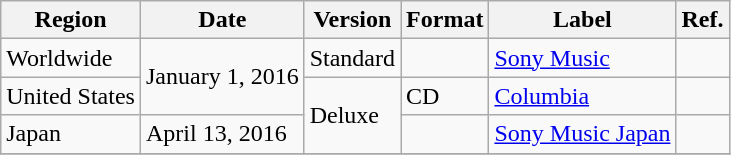<table class="wikitable sortable plainrowheaders">
<tr>
<th scope="col">Region</th>
<th scope="col">Date</th>
<th scope="col">Version</th>
<th scope="col">Format</th>
<th scope="col">Label</th>
<th scope="col">Ref.</th>
</tr>
<tr>
<td>Worldwide</td>
<td rowspan="2">January 1, 2016</td>
<td>Standard</td>
<td></td>
<td><a href='#'>Sony Music</a></td>
<td></td>
</tr>
<tr>
<td>United States</td>
<td rowspan="2">Deluxe</td>
<td>CD</td>
<td><a href='#'>Columbia</a></td>
<td></td>
</tr>
<tr>
<td>Japan</td>
<td>April 13, 2016</td>
<td></td>
<td><a href='#'>Sony Music Japan</a></td>
<td></td>
</tr>
<tr>
</tr>
</table>
